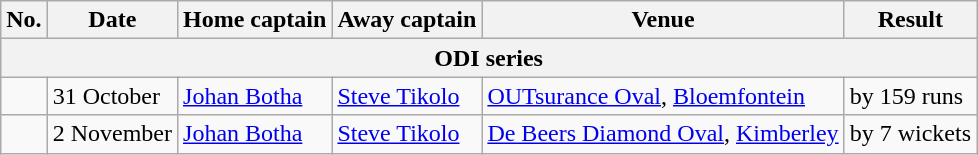<table class="wikitable">
<tr>
<th>No.</th>
<th>Date</th>
<th>Home captain</th>
<th>Away captain</th>
<th>Venue</th>
<th>Result</th>
</tr>
<tr>
<th colspan="9">ODI series</th>
</tr>
<tr>
<td></td>
<td>31 October</td>
<td><a href='#'>Johan Botha</a></td>
<td><a href='#'>Steve Tikolo</a></td>
<td><a href='#'>OUTsurance Oval</a>, <a href='#'>Bloemfontein</a></td>
<td> by 159 runs</td>
</tr>
<tr>
<td></td>
<td>2 November</td>
<td><a href='#'>Johan Botha</a></td>
<td><a href='#'>Steve Tikolo</a></td>
<td><a href='#'>De Beers Diamond Oval</a>, <a href='#'>Kimberley</a></td>
<td> by 7 wickets</td>
</tr>
</table>
